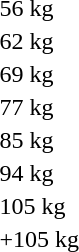<table>
<tr>
<td>56 kg</td>
<td></td>
<td></td>
<td></td>
</tr>
<tr>
<td>62 kg</td>
<td></td>
<td></td>
<td></td>
</tr>
<tr>
<td>69 kg</td>
<td></td>
<td></td>
<td></td>
</tr>
<tr>
<td>77 kg</td>
<td></td>
<td></td>
<td></td>
</tr>
<tr>
<td>85 kg</td>
<td></td>
<td></td>
<td></td>
</tr>
<tr>
<td>94 kg</td>
<td></td>
<td></td>
<td></td>
</tr>
<tr>
<td>105 kg</td>
<td></td>
<td></td>
<td></td>
</tr>
<tr>
<td>+105 kg</td>
<td></td>
<td></td>
<td></td>
</tr>
</table>
